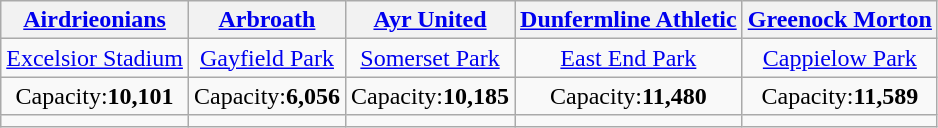<table class="wikitable" style="text-align:center">
<tr>
<th><a href='#'>Airdrieonians</a></th>
<th><a href='#'>Arbroath</a></th>
<th><a href='#'>Ayr United</a></th>
<th><a href='#'>Dunfermline Athletic</a></th>
<th><a href='#'>Greenock Morton</a></th>
</tr>
<tr>
<td><a href='#'>Excelsior Stadium</a></td>
<td><a href='#'>Gayfield Park</a></td>
<td><a href='#'>Somerset Park</a></td>
<td><a href='#'>East End Park</a></td>
<td><a href='#'>Cappielow Park</a></td>
</tr>
<tr>
<td>Capacity:<strong>10,101</strong></td>
<td>Capacity:<strong>6,056</strong></td>
<td>Capacity:<strong>10,185</strong></td>
<td>Capacity:<strong>11,480</strong></td>
<td>Capacity:<strong>11,589</strong></td>
</tr>
<tr>
<td></td>
<td></td>
<td></td>
<td></td>
<td></td>
</tr>
</table>
